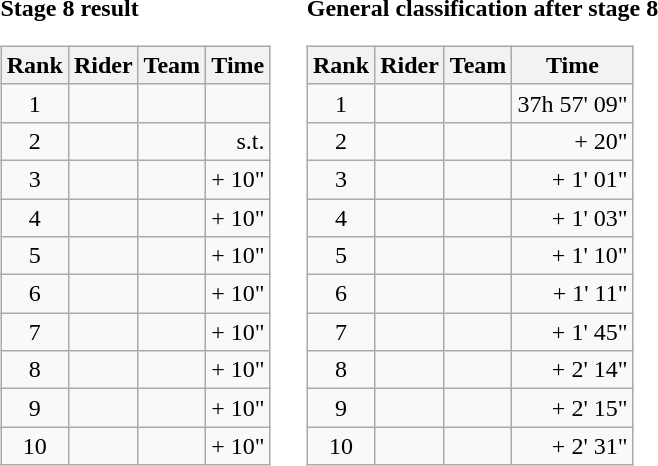<table>
<tr>
<td><strong>Stage 8 result</strong><br><table class="wikitable">
<tr>
<th scope="col">Rank</th>
<th scope="col">Rider</th>
<th scope="col">Team</th>
<th scope="col">Time</th>
</tr>
<tr>
<td style="text-align:center;">1</td>
<td> </td>
<td></td>
<td style="text-align:right;"></td>
</tr>
<tr>
<td style="text-align:center;">2</td>
<td></td>
<td></td>
<td style="text-align:right;">s.t.</td>
</tr>
<tr>
<td style="text-align:center;">3</td>
<td></td>
<td></td>
<td style="text-align:right;">+ 10"</td>
</tr>
<tr>
<td style="text-align:center;">4</td>
<td></td>
<td></td>
<td style="text-align:right;">+ 10"</td>
</tr>
<tr>
<td style="text-align:center;">5</td>
<td> </td>
<td></td>
<td style="text-align:right;">+ 10"</td>
</tr>
<tr>
<td style="text-align:center;">6</td>
<td></td>
<td></td>
<td style="text-align:right;">+ 10"</td>
</tr>
<tr>
<td style="text-align:center;">7</td>
<td></td>
<td></td>
<td style="text-align:right;">+ 10"</td>
</tr>
<tr>
<td style="text-align:center;">8</td>
<td></td>
<td></td>
<td style="text-align:right;">+ 10"</td>
</tr>
<tr>
<td style="text-align:center;">9</td>
<td></td>
<td></td>
<td style="text-align:right;">+ 10"</td>
</tr>
<tr>
<td style="text-align:center;">10</td>
<td></td>
<td></td>
<td style="text-align:right;">+ 10"</td>
</tr>
</table>
</td>
<td></td>
<td><strong>General classification after stage 8</strong><br><table class="wikitable">
<tr>
<th scope="col">Rank</th>
<th scope="col">Rider</th>
<th scope="col">Team</th>
<th scope="col">Time</th>
</tr>
<tr>
<td style="text-align:center;">1</td>
<td> </td>
<td></td>
<td style="text-align:right;">37h 57' 09"</td>
</tr>
<tr>
<td style="text-align:center;">2</td>
<td> </td>
<td></td>
<td style="text-align:right;">+ 20"</td>
</tr>
<tr>
<td style="text-align:center;">3</td>
<td></td>
<td></td>
<td style="text-align:right;">+ 1' 01"</td>
</tr>
<tr>
<td style="text-align:center;">4</td>
<td></td>
<td></td>
<td style="text-align:right;">+ 1' 03"</td>
</tr>
<tr>
<td style="text-align:center;">5</td>
<td> </td>
<td></td>
<td style="text-align:right;">+ 1' 10"</td>
</tr>
<tr>
<td style="text-align:center;">6</td>
<td></td>
<td></td>
<td style="text-align:right;">+ 1' 11"</td>
</tr>
<tr>
<td style="text-align:center;">7</td>
<td></td>
<td></td>
<td style="text-align:right;">+ 1' 45"</td>
</tr>
<tr>
<td style="text-align:center;">8</td>
<td></td>
<td></td>
<td style="text-align:right;">+ 2' 14"</td>
</tr>
<tr>
<td style="text-align:center;">9</td>
<td></td>
<td></td>
<td style="text-align:right;">+ 2' 15"</td>
</tr>
<tr>
<td style="text-align:center;">10</td>
<td></td>
<td></td>
<td style="text-align:right;">+ 2' 31"</td>
</tr>
</table>
</td>
</tr>
</table>
